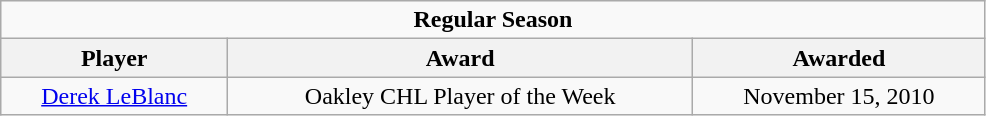<table class="wikitable" width="52%" style="text-align:center">
<tr>
<td colspan="10" align="center"><strong>Regular Season</strong></td>
</tr>
<tr>
<th>Player</th>
<th>Award</th>
<th>Awarded</th>
</tr>
<tr>
<td><a href='#'>Derek LeBlanc</a></td>
<td>Oakley CHL Player of the Week</td>
<td>November 15, 2010</td>
</tr>
</table>
